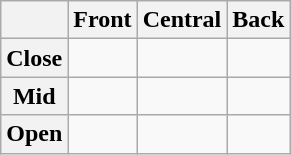<table class="wikitable" style="text-align:center;">
<tr>
<th></th>
<th>Front</th>
<th>Central</th>
<th>Back</th>
</tr>
<tr>
<th>Close</th>
<td></td>
<td></td>
<td></td>
</tr>
<tr>
<th>Mid</th>
<td></td>
<td></td>
<td></td>
</tr>
<tr>
<th>Open</th>
<td></td>
<td></td>
<td></td>
</tr>
</table>
